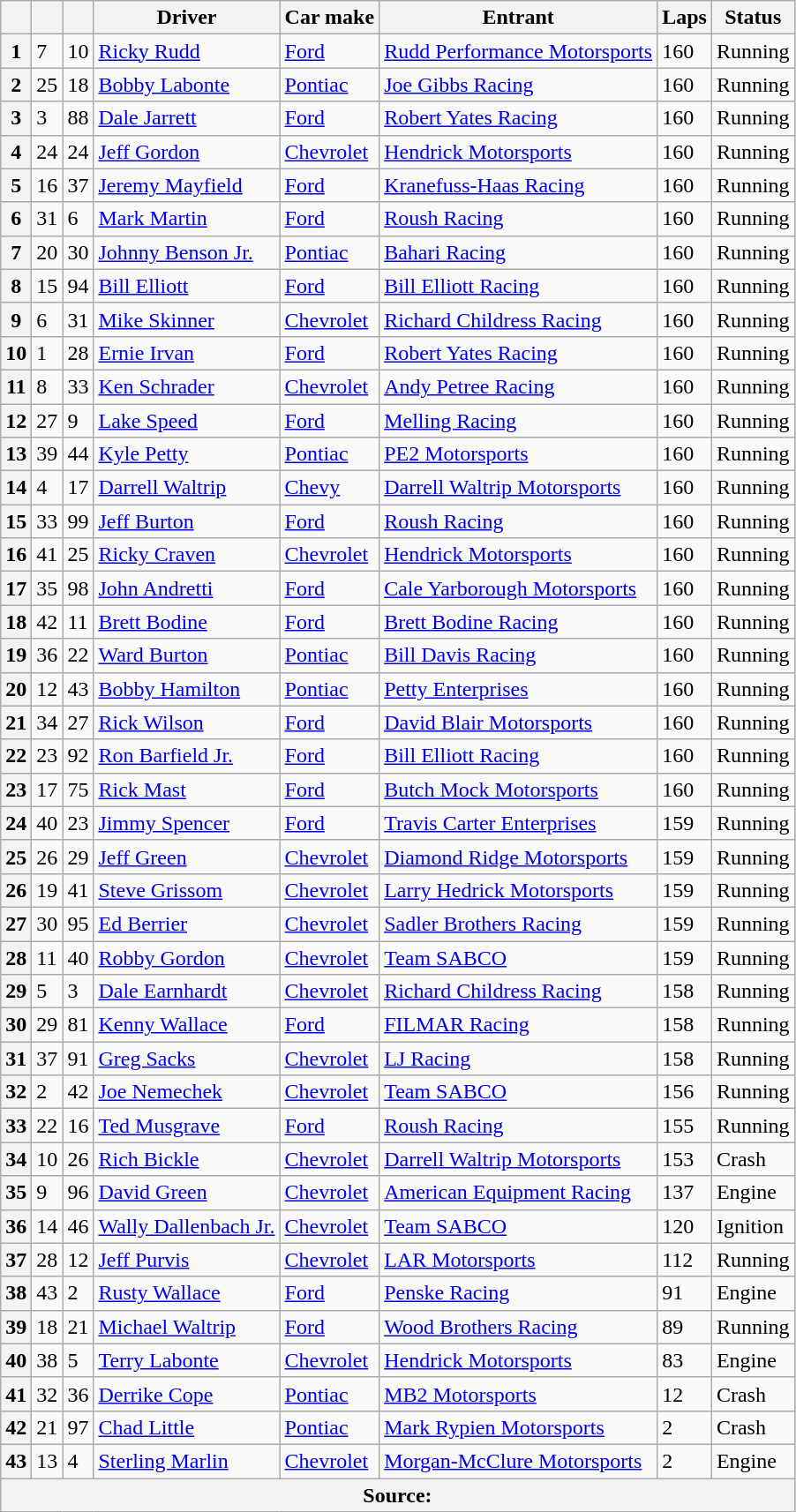<table class="wikitable">
<tr>
<th></th>
<th></th>
<th></th>
<th>Driver</th>
<th>Car make</th>
<th>Entrant</th>
<th>Laps</th>
<th>Status</th>
</tr>
<tr>
<th>1</th>
<td>7</td>
<td>10</td>
<td><a href='#'>Ricky Rudd</a></td>
<td><a href='#'>Ford</a></td>
<td><a href='#'>Rudd Performance Motorsports</a></td>
<td>160</td>
<td>Running</td>
</tr>
<tr>
<th>2</th>
<td>25</td>
<td>18</td>
<td><a href='#'>Bobby Labonte</a></td>
<td><a href='#'>Pontiac</a></td>
<td><a href='#'>Joe Gibbs Racing</a></td>
<td>160</td>
<td>Running</td>
</tr>
<tr>
<th>3</th>
<td>3</td>
<td>88</td>
<td><a href='#'>Dale Jarrett</a></td>
<td><a href='#'>Ford</a></td>
<td><a href='#'>Robert Yates Racing</a></td>
<td>160</td>
<td>Running</td>
</tr>
<tr>
<th>4</th>
<td>24</td>
<td>24</td>
<td><a href='#'>Jeff Gordon</a></td>
<td><a href='#'>Chevrolet</a></td>
<td><a href='#'>Hendrick Motorsports</a></td>
<td>160</td>
<td>Running</td>
</tr>
<tr>
<th>5</th>
<td>16</td>
<td>37</td>
<td><a href='#'>Jeremy Mayfield</a></td>
<td><a href='#'>Ford</a></td>
<td><a href='#'>Kranefuss-Haas Racing</a></td>
<td>160</td>
<td>Running</td>
</tr>
<tr>
<th>6</th>
<td>31</td>
<td>6</td>
<td><a href='#'>Mark Martin</a></td>
<td><a href='#'>Ford</a></td>
<td><a href='#'>Roush Racing</a></td>
<td>160</td>
<td>Running</td>
</tr>
<tr>
<th>7</th>
<td>20</td>
<td>30</td>
<td><a href='#'>Johnny Benson Jr.</a></td>
<td><a href='#'>Pontiac</a></td>
<td><a href='#'>Bahari Racing</a></td>
<td>160</td>
<td>Running</td>
</tr>
<tr>
<th>8</th>
<td>15</td>
<td>94</td>
<td><a href='#'>Bill Elliott</a></td>
<td><a href='#'>Ford</a></td>
<td><a href='#'>Bill Elliott Racing</a></td>
<td>160</td>
<td>Running</td>
</tr>
<tr>
<th>9</th>
<td>6</td>
<td>31</td>
<td><a href='#'>Mike Skinner</a></td>
<td><a href='#'>Chevrolet</a></td>
<td><a href='#'>Richard Childress Racing</a></td>
<td>160</td>
<td>Running</td>
</tr>
<tr>
<th>10</th>
<td>1</td>
<td>28</td>
<td><a href='#'>Ernie Irvan</a></td>
<td><a href='#'>Ford</a></td>
<td><a href='#'>Robert Yates Racing</a></td>
<td>160</td>
<td>Running</td>
</tr>
<tr>
<th>11</th>
<td>8</td>
<td>33</td>
<td><a href='#'>Ken Schrader</a></td>
<td><a href='#'>Chevrolet</a></td>
<td><a href='#'>Andy Petree Racing</a></td>
<td>160</td>
<td>Running</td>
</tr>
<tr>
<th>12</th>
<td>27</td>
<td>9</td>
<td><a href='#'>Lake Speed</a></td>
<td><a href='#'>Ford</a></td>
<td><a href='#'>Melling Racing</a></td>
<td>160</td>
<td>Running</td>
</tr>
<tr>
<th>13</th>
<td>39</td>
<td>44</td>
<td><a href='#'>Kyle Petty</a></td>
<td><a href='#'>Pontiac</a></td>
<td><a href='#'>PE2 Motorsports</a></td>
<td>160</td>
<td>Running</td>
</tr>
<tr>
<th>14</th>
<td>4</td>
<td>17</td>
<td><a href='#'>Darrell Waltrip</a></td>
<td><a href='#'>Chevy</a></td>
<td><a href='#'>Darrell Waltrip Motorsports</a></td>
<td>160</td>
<td>Running</td>
</tr>
<tr>
<th>15</th>
<td>33</td>
<td>99</td>
<td><a href='#'>Jeff Burton</a></td>
<td><a href='#'>Ford</a></td>
<td><a href='#'>Roush Racing</a></td>
<td>160</td>
<td>Running</td>
</tr>
<tr>
<th>16</th>
<td>41</td>
<td>25</td>
<td><a href='#'>Ricky Craven</a></td>
<td><a href='#'>Chevrolet</a></td>
<td><a href='#'>Hendrick Motorsports</a></td>
<td>160</td>
<td>Running</td>
</tr>
<tr>
<th>17</th>
<td>35</td>
<td>98</td>
<td><a href='#'>John Andretti</a></td>
<td><a href='#'>Ford</a></td>
<td><a href='#'>Cale Yarborough Motorsports</a></td>
<td>160</td>
<td>Running</td>
</tr>
<tr>
<th>18</th>
<td>42</td>
<td>11</td>
<td><a href='#'>Brett Bodine</a></td>
<td><a href='#'>Ford</a></td>
<td><a href='#'>Brett Bodine Racing</a></td>
<td>160</td>
<td>Running</td>
</tr>
<tr>
<th>19</th>
<td>36</td>
<td>22</td>
<td><a href='#'>Ward Burton</a></td>
<td><a href='#'>Pontiac</a></td>
<td><a href='#'>Bill Davis Racing</a></td>
<td>160</td>
<td>Running</td>
</tr>
<tr>
<th>20</th>
<td>12</td>
<td>43</td>
<td><a href='#'>Bobby Hamilton</a></td>
<td><a href='#'>Pontiac</a></td>
<td><a href='#'>Petty Enterprises</a></td>
<td>160</td>
<td>Running</td>
</tr>
<tr>
<th>21</th>
<td>34</td>
<td>27</td>
<td><a href='#'>Rick Wilson</a></td>
<td><a href='#'>Ford</a></td>
<td><a href='#'>David Blair Motorsports</a></td>
<td>160</td>
<td>Running</td>
</tr>
<tr>
<th>22</th>
<td>23</td>
<td>92</td>
<td><a href='#'>Ron Barfield Jr.</a></td>
<td><a href='#'>Ford</a></td>
<td><a href='#'>Bill Elliott Racing</a></td>
<td>160</td>
<td>Running</td>
</tr>
<tr>
<th>23</th>
<td>17</td>
<td>75</td>
<td><a href='#'>Rick Mast</a></td>
<td><a href='#'>Ford</a></td>
<td><a href='#'>Butch Mock Motorsports</a></td>
<td>160</td>
<td>Running</td>
</tr>
<tr>
<th>24</th>
<td>40</td>
<td>23</td>
<td><a href='#'>Jimmy Spencer</a></td>
<td><a href='#'>Ford</a></td>
<td><a href='#'>Travis Carter Enterprises</a></td>
<td>159</td>
<td>Running</td>
</tr>
<tr>
<th>25</th>
<td>26</td>
<td>29</td>
<td><a href='#'>Jeff Green</a></td>
<td><a href='#'>Chevrolet</a></td>
<td><a href='#'>Diamond Ridge Motorsports</a></td>
<td>159</td>
<td>Running</td>
</tr>
<tr>
<th>26</th>
<td>19</td>
<td>41</td>
<td><a href='#'>Steve Grissom</a></td>
<td><a href='#'>Chevrolet</a></td>
<td><a href='#'>Larry Hedrick Motorsports</a></td>
<td>159</td>
<td>Running</td>
</tr>
<tr>
<th>27</th>
<td>30</td>
<td>95</td>
<td><a href='#'>Ed Berrier</a></td>
<td><a href='#'>Chevrolet</a></td>
<td><a href='#'>Sadler Brothers Racing</a></td>
<td>159</td>
<td>Running</td>
</tr>
<tr>
<th>28</th>
<td>11</td>
<td>40</td>
<td><a href='#'>Robby Gordon</a></td>
<td><a href='#'>Chevrolet</a></td>
<td><a href='#'>Team SABCO</a></td>
<td>159</td>
<td>Running</td>
</tr>
<tr>
<th>29</th>
<td>5</td>
<td>3</td>
<td><a href='#'>Dale Earnhardt</a></td>
<td><a href='#'>Chevrolet</a></td>
<td><a href='#'>Richard Childress Racing</a></td>
<td>158</td>
<td>Running</td>
</tr>
<tr>
<th>30</th>
<td>29</td>
<td>81</td>
<td><a href='#'>Kenny Wallace</a></td>
<td><a href='#'>Ford</a></td>
<td><a href='#'>FILMAR Racing</a></td>
<td>158</td>
<td>Running</td>
</tr>
<tr>
<th>31</th>
<td>37</td>
<td>91</td>
<td><a href='#'>Greg Sacks</a></td>
<td><a href='#'>Chevrolet</a></td>
<td><a href='#'>LJ Racing</a></td>
<td>158</td>
<td>Running</td>
</tr>
<tr>
<th>32</th>
<td>2</td>
<td>42</td>
<td><a href='#'>Joe Nemechek</a></td>
<td><a href='#'>Chevrolet</a></td>
<td><a href='#'>Team SABCO</a></td>
<td>156</td>
<td>Running</td>
</tr>
<tr>
<th>33</th>
<td>22</td>
<td>16</td>
<td><a href='#'>Ted Musgrave</a></td>
<td><a href='#'>Ford</a></td>
<td><a href='#'>Roush Racing</a></td>
<td>155</td>
<td>Running</td>
</tr>
<tr>
<th>34</th>
<td>10</td>
<td>26</td>
<td><a href='#'>Rich Bickle</a></td>
<td><a href='#'>Chevrolet</a></td>
<td><a href='#'>Darrell Waltrip Motorsports</a></td>
<td>153</td>
<td>Crash</td>
</tr>
<tr>
<th>35</th>
<td>9</td>
<td>96</td>
<td><a href='#'>David Green</a></td>
<td><a href='#'>Chevrolet</a></td>
<td><a href='#'>American Equipment Racing</a></td>
<td>137</td>
<td>Engine</td>
</tr>
<tr>
<th>36</th>
<td>14</td>
<td>46</td>
<td><a href='#'>Wally Dallenbach Jr.</a></td>
<td><a href='#'>Chevrolet</a></td>
<td><a href='#'>Team SABCO</a></td>
<td>120</td>
<td>Ignition</td>
</tr>
<tr>
<th>37</th>
<td>28</td>
<td>12</td>
<td><a href='#'>Jeff Purvis</a></td>
<td><a href='#'>Chevrolet</a></td>
<td><a href='#'>LAR Motorsports</a></td>
<td>112</td>
<td>Running</td>
</tr>
<tr>
<th>38</th>
<td>43</td>
<td>2</td>
<td><a href='#'>Rusty Wallace</a></td>
<td><a href='#'>Ford</a></td>
<td><a href='#'>Penske Racing</a></td>
<td>91</td>
<td>Engine</td>
</tr>
<tr>
<th>39</th>
<td>18</td>
<td>21</td>
<td><a href='#'>Michael Waltrip</a></td>
<td><a href='#'>Ford</a></td>
<td><a href='#'>Wood Brothers Racing</a></td>
<td>89</td>
<td>Running</td>
</tr>
<tr>
<th>40</th>
<td>38</td>
<td>5</td>
<td><a href='#'>Terry Labonte</a></td>
<td><a href='#'>Chevrolet</a></td>
<td><a href='#'>Hendrick Motorsports</a></td>
<td>83</td>
<td>Engine</td>
</tr>
<tr>
<th>41</th>
<td>32</td>
<td>36</td>
<td><a href='#'>Derrike Cope</a></td>
<td><a href='#'>Pontiac</a></td>
<td><a href='#'>MB2 Motorsports</a></td>
<td>12</td>
<td>Crash</td>
</tr>
<tr>
<th>42</th>
<td>21</td>
<td>97</td>
<td><a href='#'>Chad Little</a></td>
<td><a href='#'>Pontiac</a></td>
<td><a href='#'>Mark Rypien Motorsports</a></td>
<td>2</td>
<td>Crash</td>
</tr>
<tr>
<th>43</th>
<td>13</td>
<td>4</td>
<td><a href='#'>Sterling Marlin</a></td>
<td><a href='#'>Chevrolet</a></td>
<td><a href='#'>Morgan-McClure Motorsports</a></td>
<td>2</td>
<td>Engine</td>
</tr>
<tr>
<th colspan=8>Source:</th>
</tr>
</table>
